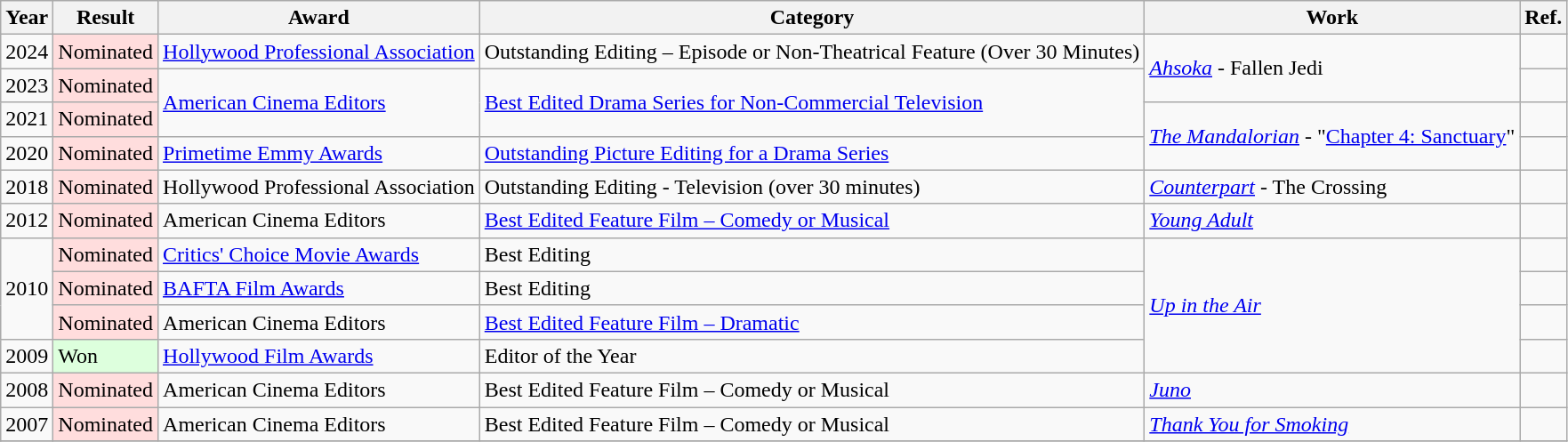<table class="wikitable">
<tr>
<th>Year</th>
<th>Result</th>
<th>Award</th>
<th>Category</th>
<th>Work</th>
<th>Ref.</th>
</tr>
<tr>
<td>2024</td>
<td style="background: #ffdddd">Nominated</td>
<td><a href='#'>Hollywood Professional Association</a></td>
<td>Outstanding Editing – Episode or Non-Theatrical Feature (Over 30 Minutes)</td>
<td rowspan="2"><em><a href='#'>Ahsoka</a></em> - Fallen Jedi</td>
<td></td>
</tr>
<tr>
<td>2023</td>
<td style="background: #ffdddd">Nominated</td>
<td rowspan="2"><a href='#'>American Cinema Editors</a></td>
<td rowspan="2"><a href='#'>Best Edited Drama Series for Non-Commercial Television</a></td>
<td></td>
</tr>
<tr>
<td>2021</td>
<td style="background: #ffdddd">Nominated</td>
<td rowspan="2"><em><a href='#'>The Mandalorian</a></em> - "<a href='#'>Chapter 4: Sanctuary</a>"</td>
<td></td>
</tr>
<tr>
<td>2020</td>
<td style="background: #ffdddd">Nominated</td>
<td><a href='#'>Primetime Emmy Awards</a></td>
<td><a href='#'>Outstanding Picture Editing for a Drama Series</a></td>
<td></td>
</tr>
<tr>
<td>2018</td>
<td style="background: #ffdddd">Nominated</td>
<td>Hollywood Professional Association</td>
<td>Outstanding Editing - Television (over 30 minutes)</td>
<td><em><a href='#'>Counterpart</a></em> - The Crossing</td>
<td></td>
</tr>
<tr>
<td>2012</td>
<td style="background: #ffdddd">Nominated</td>
<td>American Cinema Editors</td>
<td><a href='#'>Best Edited Feature Film – Comedy or Musical</a></td>
<td><em><a href='#'>Young Adult</a></em></td>
<td></td>
</tr>
<tr>
<td rowspan="3">2010</td>
<td style="background: #ffdddd">Nominated</td>
<td><a href='#'>Critics' Choice Movie Awards</a></td>
<td>Best Editing</td>
<td rowspan="4"><em><a href='#'>Up in the Air</a></em></td>
<td></td>
</tr>
<tr>
<td style="background: #ffdddd">Nominated</td>
<td><a href='#'>BAFTA Film Awards</a></td>
<td>Best Editing</td>
<td></td>
</tr>
<tr>
<td style="background: #ffdddd">Nominated</td>
<td>American Cinema Editors</td>
<td><a href='#'>Best Edited Feature Film – Dramatic</a></td>
<td></td>
</tr>
<tr>
<td>2009</td>
<td style="background: #ddffdd">Won</td>
<td><a href='#'>Hollywood Film Awards</a></td>
<td>Editor of the Year</td>
<td></td>
</tr>
<tr>
<td>2008</td>
<td style="background: #ffdddd">Nominated</td>
<td>American Cinema Editors</td>
<td>Best Edited Feature Film – Comedy or Musical</td>
<td><em><a href='#'>Juno</a></em></td>
<td></td>
</tr>
<tr>
<td>2007</td>
<td style="background: #ffdddd">Nominated</td>
<td>American Cinema Editors</td>
<td>Best Edited Feature Film – Comedy or Musical</td>
<td><em><a href='#'>Thank You for Smoking</a></em></td>
<td></td>
</tr>
<tr>
</tr>
</table>
